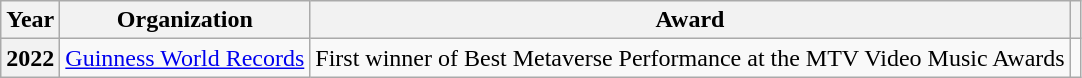<table class="wikitable plainrowheaders">
<tr>
<th scope="col">Year</th>
<th scope="col">Organization</th>
<th scope="col">Award</th>
<th scope="col"></th>
</tr>
<tr>
<th scope="row">2022</th>
<td><a href='#'>Guinness World Records</a></td>
<td>First winner of Best Metaverse Performance at the MTV Video Music Awards</td>
<td style="text-align:center"></td>
</tr>
</table>
